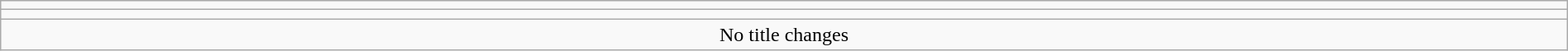<table class="wikitable" style="text-align:center; width:100%;">
<tr>
<td colspan=5></td>
</tr>
<tr>
<td colspan=5><strong></strong></td>
</tr>
<tr>
<td colspan="5">No title changes</td>
</tr>
</table>
